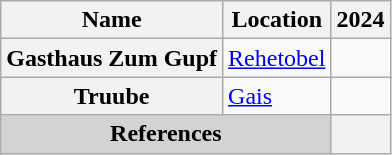<table class="wikitable sortable plainrowheaders" style="text-align:left;">
<tr>
<th scope="col">Name</th>
<th>Location</th>
<th scope="col">2024</th>
</tr>
<tr>
<th scope="row">Gasthaus Zum Gupf</th>
<td Vals><a href='#'>Rehetobel</a></td>
<td></td>
</tr>
<tr>
<th scope="row">Truube</th>
<td Madulain><a href='#'>Gais</a></td>
<td></td>
</tr>
<tr>
<th colspan="2" style="text-align: center;background: lightgray;">References</th>
<th></th>
</tr>
</table>
